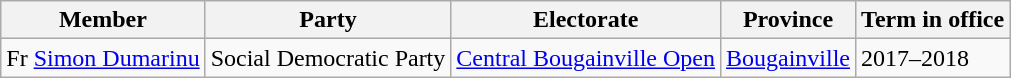<table class="wikitable sortable">
<tr>
<th><strong>Member</strong></th>
<th><strong>Party</strong></th>
<th><strong>Electorate</strong></th>
<th><strong>Province</strong></th>
<th><strong>Term in office</strong></th>
</tr>
<tr>
<td>Fr <a href='#'>Simon Dumarinu</a></td>
<td>Social Democratic Party</td>
<td><a href='#'>Central Bougainville Open</a></td>
<td><a href='#'>Bougainville</a></td>
<td>2017–2018</td>
</tr>
</table>
